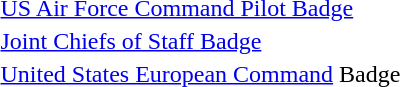<table>
<tr>
<td></td>
<td><a href='#'>US Air Force Command Pilot Badge</a></td>
</tr>
<tr>
<td></td>
<td><a href='#'>Joint Chiefs of Staff Badge</a></td>
</tr>
<tr>
<td></td>
<td><a href='#'>United States European Command</a> Badge</td>
</tr>
<tr>
</tr>
</table>
